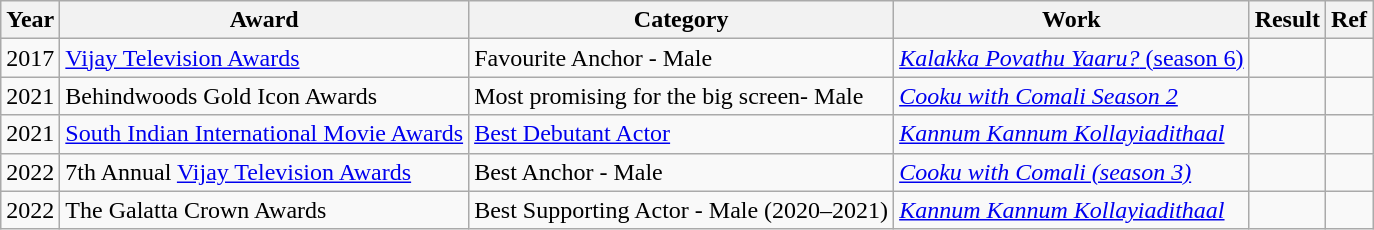<table class="wikitable sortable">
<tr>
<th>Year</th>
<th>Award</th>
<th>Category</th>
<th>Work</th>
<th>Result</th>
<th>Ref</th>
</tr>
<tr>
<td>2017</td>
<td><a href='#'>Vijay Television Awards</a></td>
<td>Favourite Anchor -  Male</td>
<td><a href='#'><em>Kalakka Povathu Yaaru?</em> (season 6)</a></td>
<td></td>
<td></td>
</tr>
<tr>
<td>2021</td>
<td>Behindwoods Gold Icon Awards</td>
<td>Most promising for the big screen- Male</td>
<td><em><a href='#'>Cooku with Comali Season 2</a></em></td>
<td></td>
<td></td>
</tr>
<tr>
<td>2021</td>
<td><a href='#'>South Indian International Movie Awards</a></td>
<td><a href='#'>Best Debutant Actor</a></td>
<td><em><a href='#'>Kannum Kannum Kollayiadithaal</a></em></td>
<td></td>
<td></td>
</tr>
<tr>
<td>2022</td>
<td>7th Annual <a href='#'>Vijay Television Awards</a></td>
<td>Best Anchor - Male</td>
<td><em><a href='#'>Cooku with Comali (season 3)</a></em></td>
<td></td>
<td></td>
</tr>
<tr>
<td>2022</td>
<td>The Galatta Crown Awards</td>
<td>Best Supporting Actor - Male (2020–2021)</td>
<td><em><a href='#'>Kannum Kannum Kollayiadithaal</a></em></td>
<td></td>
<td></td>
</tr>
</table>
